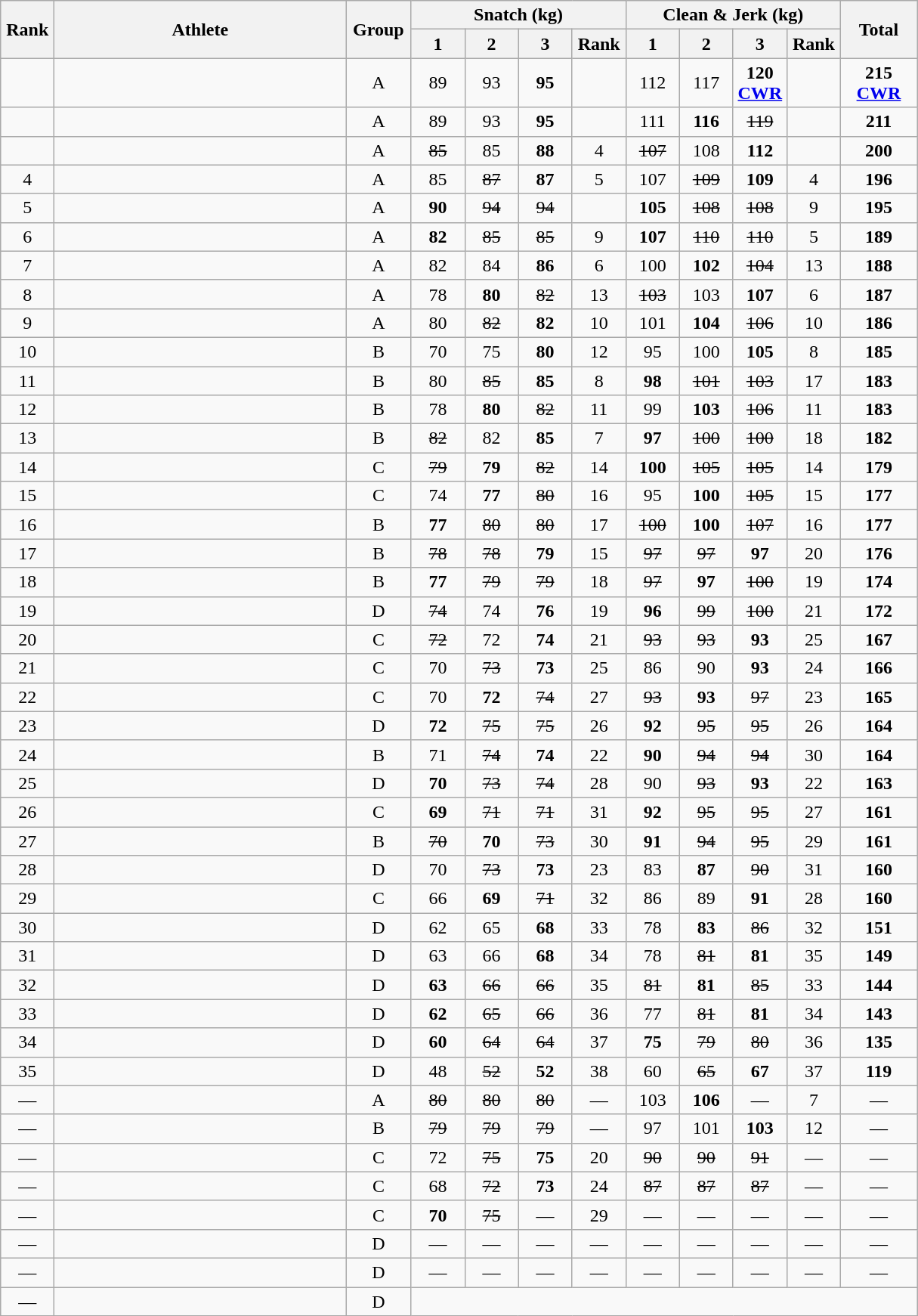<table class = "wikitable" style="text-align:center;">
<tr>
<th rowspan=2 width=40>Rank</th>
<th rowspan=2 width=250>Athlete</th>
<th rowspan=2 width=50>Group</th>
<th colspan=4>Snatch (kg)</th>
<th colspan=4>Clean & Jerk (kg)</th>
<th rowspan=2 width=60>Total</th>
</tr>
<tr>
<th width=40>1</th>
<th width=40>2</th>
<th width=40>3</th>
<th width=40>Rank</th>
<th width=40>1</th>
<th width=40>2</th>
<th width=40>3</th>
<th width=40>Rank</th>
</tr>
<tr>
<td></td>
<td align=left></td>
<td>A</td>
<td>89</td>
<td>93</td>
<td><strong>95</strong></td>
<td></td>
<td>112</td>
<td>117</td>
<td><strong>120 <a href='#'>CWR</a></strong></td>
<td></td>
<td><strong>215 <a href='#'>CWR</a></strong></td>
</tr>
<tr>
<td></td>
<td align=left></td>
<td>A</td>
<td>89</td>
<td>93</td>
<td><strong>95</strong></td>
<td></td>
<td>111</td>
<td><strong>116</strong></td>
<td><s>119</s></td>
<td></td>
<td><strong>211</strong></td>
</tr>
<tr>
<td></td>
<td align=left></td>
<td>A</td>
<td><s>85</s></td>
<td>85</td>
<td><strong>88</strong></td>
<td>4</td>
<td><s>107</s></td>
<td>108</td>
<td><strong>112</strong></td>
<td></td>
<td><strong>200</strong></td>
</tr>
<tr>
<td>4</td>
<td align=left></td>
<td>A</td>
<td>85</td>
<td><s>87</s></td>
<td><strong>87</strong></td>
<td>5</td>
<td>107</td>
<td><s>109</s></td>
<td><strong>109</strong></td>
<td>4</td>
<td><strong>196</strong></td>
</tr>
<tr>
<td>5</td>
<td align=left></td>
<td>A</td>
<td><strong>90</strong></td>
<td><s>94</s></td>
<td><s>94</s></td>
<td></td>
<td><strong>105</strong></td>
<td><s>108</s></td>
<td><s>108</s></td>
<td>9</td>
<td><strong>195</strong></td>
</tr>
<tr>
<td>6</td>
<td align=left></td>
<td>A</td>
<td><strong>82</strong></td>
<td><s>85</s></td>
<td><s>85</s></td>
<td>9</td>
<td><strong>107</strong></td>
<td><s>110</s></td>
<td><s>110</s></td>
<td>5</td>
<td><strong>189</strong></td>
</tr>
<tr>
<td>7</td>
<td align=left></td>
<td>A</td>
<td>82</td>
<td>84</td>
<td><strong>86</strong></td>
<td>6</td>
<td>100</td>
<td><strong>102</strong></td>
<td><s>104</s></td>
<td>13</td>
<td><strong>188</strong></td>
</tr>
<tr>
<td>8</td>
<td align=left></td>
<td>A</td>
<td>78</td>
<td><strong>80</strong></td>
<td><s>82</s></td>
<td>13</td>
<td><s>103</s></td>
<td>103</td>
<td><strong>107</strong></td>
<td>6</td>
<td><strong>187</strong></td>
</tr>
<tr>
<td>9</td>
<td align=left></td>
<td>A</td>
<td>80</td>
<td><s>82</s></td>
<td><strong>82</strong></td>
<td>10</td>
<td>101</td>
<td><strong>104</strong></td>
<td><s>106</s></td>
<td>10</td>
<td><strong>186</strong></td>
</tr>
<tr>
<td>10</td>
<td align=left></td>
<td>B</td>
<td>70</td>
<td>75</td>
<td><strong>80</strong></td>
<td>12</td>
<td>95</td>
<td>100</td>
<td><strong>105</strong></td>
<td>8</td>
<td><strong>185</strong></td>
</tr>
<tr>
<td>11</td>
<td align=left></td>
<td>B</td>
<td>80</td>
<td><s>85</s></td>
<td><strong>85</strong></td>
<td>8</td>
<td><strong>98</strong></td>
<td><s>101</s></td>
<td><s>103</s></td>
<td>17</td>
<td><strong>183</strong></td>
</tr>
<tr>
<td>12</td>
<td align=left></td>
<td>B</td>
<td>78</td>
<td><strong>80</strong></td>
<td><s>82</s></td>
<td>11</td>
<td>99</td>
<td><strong>103</strong></td>
<td><s>106</s></td>
<td>11</td>
<td><strong>183</strong></td>
</tr>
<tr>
<td>13</td>
<td align=left></td>
<td>B</td>
<td><s>82</s></td>
<td>82</td>
<td><strong>85</strong></td>
<td>7</td>
<td><strong>97</strong></td>
<td><s>100</s></td>
<td><s>100</s></td>
<td>18</td>
<td><strong>182</strong></td>
</tr>
<tr>
<td>14</td>
<td align=left></td>
<td>C</td>
<td><s>79</s></td>
<td><strong>79</strong></td>
<td><s>82</s></td>
<td>14</td>
<td><strong>100</strong></td>
<td><s>105</s></td>
<td><s>105</s></td>
<td>14</td>
<td><strong>179</strong></td>
</tr>
<tr>
<td>15</td>
<td align=left></td>
<td>C</td>
<td>74</td>
<td><strong>77</strong></td>
<td><s>80</s></td>
<td>16</td>
<td>95</td>
<td><strong>100</strong></td>
<td><s>105</s></td>
<td>15</td>
<td><strong>177</strong></td>
</tr>
<tr>
<td>16</td>
<td align=left></td>
<td>B</td>
<td><strong>77</strong></td>
<td><s>80</s></td>
<td><s>80</s></td>
<td>17</td>
<td><s>100</s></td>
<td><strong>100</strong></td>
<td><s>107</s></td>
<td>16</td>
<td><strong>177</strong></td>
</tr>
<tr>
<td>17</td>
<td align=left></td>
<td>B</td>
<td><s>78</s></td>
<td><s>78</s></td>
<td><strong>79</strong></td>
<td>15</td>
<td><s>97</s></td>
<td><s>97</s></td>
<td><strong>97</strong></td>
<td>20</td>
<td><strong>176</strong></td>
</tr>
<tr>
<td>18</td>
<td align=left></td>
<td>B</td>
<td><strong>77</strong></td>
<td><s>79</s></td>
<td><s>79</s></td>
<td>18</td>
<td><s>97</s></td>
<td><strong>97</strong></td>
<td><s>100</s></td>
<td>19</td>
<td><strong>174</strong></td>
</tr>
<tr>
<td>19</td>
<td align=left></td>
<td>D</td>
<td><s>74</s></td>
<td>74</td>
<td><strong>76</strong></td>
<td>19</td>
<td><strong>96</strong></td>
<td><s>99</s></td>
<td><s>100</s></td>
<td>21</td>
<td><strong>172</strong></td>
</tr>
<tr>
<td>20</td>
<td align=left></td>
<td>C</td>
<td><s>72</s></td>
<td>72</td>
<td><strong>74</strong></td>
<td>21</td>
<td><s>93</s></td>
<td><s>93</s></td>
<td><strong>93</strong></td>
<td>25</td>
<td><strong>167</strong></td>
</tr>
<tr>
<td>21</td>
<td align=left></td>
<td>C</td>
<td>70</td>
<td><s>73</s></td>
<td><strong>73</strong></td>
<td>25</td>
<td>86</td>
<td>90</td>
<td><strong>93</strong></td>
<td>24</td>
<td><strong>166</strong></td>
</tr>
<tr>
<td>22</td>
<td align=left></td>
<td>C</td>
<td>70</td>
<td><strong>72</strong></td>
<td><s>74</s></td>
<td>27</td>
<td><s>93</s></td>
<td><strong>93</strong></td>
<td><s>97</s></td>
<td>23</td>
<td><strong>165</strong></td>
</tr>
<tr>
<td>23</td>
<td align=left></td>
<td>D</td>
<td><strong>72</strong></td>
<td><s>75</s></td>
<td><s>75</s></td>
<td>26</td>
<td><strong>92</strong></td>
<td><s>95</s></td>
<td><s>95</s></td>
<td>26</td>
<td><strong>164</strong></td>
</tr>
<tr>
<td>24</td>
<td align=left></td>
<td>B</td>
<td>71</td>
<td><s>74</s></td>
<td><strong>74</strong></td>
<td>22</td>
<td><strong>90</strong></td>
<td><s>94</s></td>
<td><s>94</s></td>
<td>30</td>
<td><strong>164</strong></td>
</tr>
<tr>
<td>25</td>
<td align=left></td>
<td>D</td>
<td><strong>70</strong></td>
<td><s>73</s></td>
<td><s>74</s></td>
<td>28</td>
<td>90</td>
<td><s>93</s></td>
<td><strong>93</strong></td>
<td>22</td>
<td><strong>163</strong></td>
</tr>
<tr>
<td>26</td>
<td align=left></td>
<td>C</td>
<td><strong>69</strong></td>
<td><s>71</s></td>
<td><s>71</s></td>
<td>31</td>
<td><strong>92</strong></td>
<td><s>95</s></td>
<td><s>95</s></td>
<td>27</td>
<td><strong>161</strong></td>
</tr>
<tr>
<td>27</td>
<td align=left></td>
<td>B</td>
<td><s>70</s></td>
<td><strong>70</strong></td>
<td><s>73</s></td>
<td>30</td>
<td><strong>91</strong></td>
<td><s>94</s></td>
<td><s>95</s></td>
<td>29</td>
<td><strong>161</strong></td>
</tr>
<tr>
<td>28</td>
<td align=left></td>
<td>D</td>
<td>70</td>
<td><s>73</s></td>
<td><strong>73</strong></td>
<td>23</td>
<td>83</td>
<td><strong>87</strong></td>
<td><s>90</s></td>
<td>31</td>
<td><strong>160</strong></td>
</tr>
<tr>
<td>29</td>
<td align=left></td>
<td>C</td>
<td>66</td>
<td><strong>69</strong></td>
<td><s>71</s></td>
<td>32</td>
<td>86</td>
<td>89</td>
<td><strong>91</strong></td>
<td>28</td>
<td><strong>160</strong></td>
</tr>
<tr>
<td>30</td>
<td align=left></td>
<td>D</td>
<td>62</td>
<td>65</td>
<td><strong>68</strong></td>
<td>33</td>
<td>78</td>
<td><strong>83</strong></td>
<td><s>86</s></td>
<td>32</td>
<td><strong>151</strong></td>
</tr>
<tr>
<td>31</td>
<td align=left></td>
<td>D</td>
<td>63</td>
<td>66</td>
<td><strong>68</strong></td>
<td>34</td>
<td>78</td>
<td><s>81</s></td>
<td><strong>81</strong></td>
<td>35</td>
<td><strong>149</strong></td>
</tr>
<tr>
<td>32</td>
<td align=left></td>
<td>D</td>
<td><strong>63</strong></td>
<td><s>66</s></td>
<td><s>66</s></td>
<td>35</td>
<td><s>81</s></td>
<td><strong>81</strong></td>
<td><s>85</s></td>
<td>33</td>
<td><strong>144</strong></td>
</tr>
<tr>
<td>33</td>
<td align=left></td>
<td>D</td>
<td><strong>62</strong></td>
<td><s>65</s></td>
<td><s>66</s></td>
<td>36</td>
<td>77</td>
<td><s>81</s></td>
<td><strong>81</strong></td>
<td>34</td>
<td><strong>143</strong></td>
</tr>
<tr>
<td>34</td>
<td align=left></td>
<td>D</td>
<td><strong>60</strong></td>
<td><s>64</s></td>
<td><s>64</s></td>
<td>37</td>
<td><strong>75</strong></td>
<td><s>79</s></td>
<td><s>80</s></td>
<td>36</td>
<td><strong>135</strong></td>
</tr>
<tr>
<td>35</td>
<td align=left></td>
<td>D</td>
<td>48</td>
<td><s>52</s></td>
<td><strong>52</strong></td>
<td>38</td>
<td>60</td>
<td><s>65</s></td>
<td><strong>67</strong></td>
<td>37</td>
<td><strong>119</strong></td>
</tr>
<tr>
<td>—</td>
<td align=left></td>
<td>A</td>
<td><s>80</s></td>
<td><s>80</s></td>
<td><s>80</s></td>
<td>—</td>
<td>103</td>
<td><strong>106</strong></td>
<td>—</td>
<td>7</td>
<td>—</td>
</tr>
<tr>
<td>—</td>
<td align=left></td>
<td>B</td>
<td><s>79</s></td>
<td><s>79</s></td>
<td><s>79</s></td>
<td>—</td>
<td>97</td>
<td>101</td>
<td><strong>103</strong></td>
<td>12</td>
<td>—</td>
</tr>
<tr>
<td>—</td>
<td align=left></td>
<td>C</td>
<td>72</td>
<td><s>75</s></td>
<td><strong>75</strong></td>
<td>20</td>
<td><s>90</s></td>
<td><s>90</s></td>
<td><s>91</s></td>
<td>—</td>
<td>—</td>
</tr>
<tr>
<td>—</td>
<td align=left></td>
<td>C</td>
<td>68</td>
<td><s>72</s></td>
<td><strong>73</strong></td>
<td>24</td>
<td><s>87</s></td>
<td><s>87</s></td>
<td><s>87</s></td>
<td>—</td>
<td>—</td>
</tr>
<tr>
<td>—</td>
<td align=left></td>
<td>C</td>
<td><strong>70</strong></td>
<td><s>75</s></td>
<td>—</td>
<td>29</td>
<td>—</td>
<td>—</td>
<td>—</td>
<td>—</td>
<td>—</td>
</tr>
<tr>
<td>—</td>
<td align=left></td>
<td>D</td>
<td>—</td>
<td>—</td>
<td>—</td>
<td>—</td>
<td>—</td>
<td>—</td>
<td>—</td>
<td>—</td>
<td>—</td>
</tr>
<tr>
<td>—</td>
<td align=left></td>
<td>D</td>
<td>—</td>
<td>—</td>
<td>—</td>
<td>—</td>
<td>—</td>
<td>—</td>
<td>—</td>
<td>—</td>
<td>—</td>
</tr>
<tr>
<td>—</td>
<td align=left></td>
<td>D</td>
<td colspan=9></td>
</tr>
</table>
